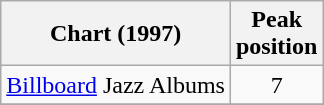<table class="wikitable">
<tr>
<th>Chart (1997)</th>
<th>Peak<br>position</th>
</tr>
<tr>
<td><a href='#'>Billboard</a> Jazz Albums</td>
<td align=center>7</td>
</tr>
<tr>
</tr>
</table>
